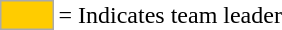<table>
<tr>
<td style="background-color:#FFCC00; border:1px solid #aaaaaa; width:2em;"></td>
<td>= Indicates team leader</td>
</tr>
</table>
